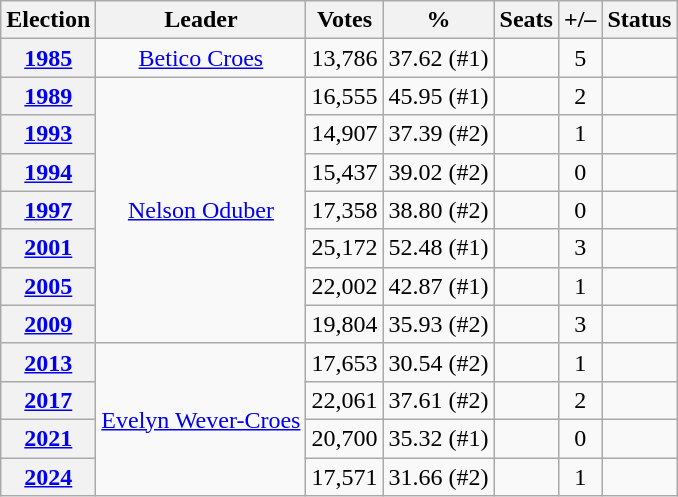<table class=wikitable style=text-align:center>
<tr>
<th>Election</th>
<th>Leader</th>
<th>Votes</th>
<th>%</th>
<th>Seats</th>
<th>+/–</th>
<th>Status</th>
</tr>
<tr>
<th><a href='#'>1985</a></th>
<td><a href='#'>Betico Croes</a></td>
<td>13,786</td>
<td>37.62 (#1)</td>
<td></td>
<td> 5</td>
<td></td>
</tr>
<tr>
<th><a href='#'>1989</a></th>
<td rowspan=7><a href='#'>Nelson Oduber</a></td>
<td>16,555</td>
<td>45.95 (#1)</td>
<td></td>
<td> 2</td>
<td></td>
</tr>
<tr>
<th><a href='#'>1993</a></th>
<td>14,907</td>
<td>37.39 (#2)</td>
<td></td>
<td> 1</td>
<td></td>
</tr>
<tr>
<th><a href='#'>1994</a></th>
<td>15,437</td>
<td>39.02 (#2)</td>
<td></td>
<td> 0</td>
<td></td>
</tr>
<tr>
<th><a href='#'>1997</a></th>
<td>17,358</td>
<td>38.80 (#2)</td>
<td></td>
<td> 0</td>
<td></td>
</tr>
<tr>
<th><a href='#'>2001</a></th>
<td>25,172</td>
<td>52.48 (#1)</td>
<td></td>
<td> 3</td>
<td></td>
</tr>
<tr>
<th><a href='#'>2005</a></th>
<td>22,002</td>
<td>42.87 (#1)</td>
<td></td>
<td> 1</td>
<td></td>
</tr>
<tr>
<th><a href='#'>2009</a></th>
<td>19,804</td>
<td>35.93 (#2)</td>
<td></td>
<td> 3</td>
<td></td>
</tr>
<tr>
<th><a href='#'>2013</a></th>
<td rowspan=4><a href='#'>Evelyn Wever-Croes</a></td>
<td>17,653</td>
<td>30.54 (#2)</td>
<td></td>
<td> 1</td>
<td></td>
</tr>
<tr>
<th><a href='#'>2017</a></th>
<td>22,061</td>
<td>37.61 (#2)</td>
<td></td>
<td> 2</td>
<td></td>
</tr>
<tr>
<th><a href='#'>2021</a></th>
<td>20,700</td>
<td>35.32 (#1)</td>
<td></td>
<td> 0</td>
<td></td>
</tr>
<tr>
<th><a href='#'>2024</a></th>
<td>17,571</td>
<td>31.66 (#2)</td>
<td></td>
<td> 1</td>
<td></td>
</tr>
</table>
